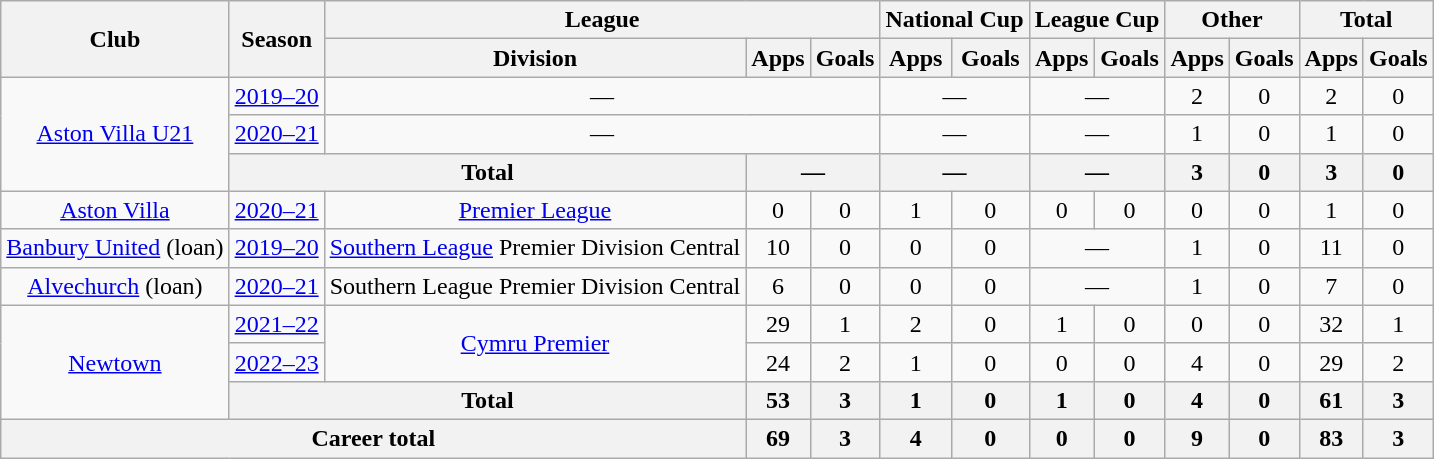<table class=wikitable style="text-align: center">
<tr>
<th rowspan="2">Club</th>
<th rowspan="2">Season</th>
<th colspan="3">League</th>
<th colspan="2">National Cup</th>
<th colspan="2">League Cup</th>
<th colspan="2">Other</th>
<th colspan="2">Total</th>
</tr>
<tr>
<th>Division</th>
<th>Apps</th>
<th>Goals</th>
<th>Apps</th>
<th>Goals</th>
<th>Apps</th>
<th>Goals</th>
<th>Apps</th>
<th>Goals</th>
<th>Apps</th>
<th>Goals</th>
</tr>
<tr>
<td rowspan="3"><a href='#'>Aston Villa U21</a></td>
<td><a href='#'>2019–20</a></td>
<td colspan="3">—</td>
<td colspan="2">—</td>
<td colspan="2">—</td>
<td>2</td>
<td>0</td>
<td>2</td>
<td>0</td>
</tr>
<tr>
<td><a href='#'>2020–21</a></td>
<td colspan="3">—</td>
<td colspan="2">—</td>
<td colspan="2">—</td>
<td>1</td>
<td>0</td>
<td>1</td>
<td>0</td>
</tr>
<tr>
<th colspan="2">Total</th>
<th colspan="2">—</th>
<th colspan="2">—</th>
<th colspan="2">—</th>
<th>3</th>
<th>0</th>
<th>3</th>
<th>0</th>
</tr>
<tr>
<td><a href='#'>Aston Villa</a></td>
<td><a href='#'>2020–21</a></td>
<td><a href='#'>Premier League</a></td>
<td>0</td>
<td>0</td>
<td>1</td>
<td>0</td>
<td>0</td>
<td>0</td>
<td>0</td>
<td>0</td>
<td>1</td>
<td>0</td>
</tr>
<tr>
<td><a href='#'>Banbury United</a> (loan)</td>
<td><a href='#'>2019–20</a></td>
<td><a href='#'>Southern League</a> Premier Division Central</td>
<td>10</td>
<td>0</td>
<td>0</td>
<td>0</td>
<td colspan="2">—</td>
<td>1</td>
<td>0</td>
<td>11</td>
<td>0</td>
</tr>
<tr>
<td><a href='#'>Alvechurch</a> (loan)</td>
<td><a href='#'>2020–21</a></td>
<td>Southern League Premier Division Central</td>
<td>6</td>
<td>0</td>
<td>0</td>
<td>0</td>
<td colspan="2">—</td>
<td>1</td>
<td>0</td>
<td>7</td>
<td>0</td>
</tr>
<tr>
<td rowspan="3"><a href='#'>Newtown</a></td>
<td><a href='#'>2021–22</a></td>
<td rowspan="2"><a href='#'>Cymru Premier</a></td>
<td>29</td>
<td>1</td>
<td>2</td>
<td>0</td>
<td>1</td>
<td>0</td>
<td>0</td>
<td>0</td>
<td>32</td>
<td>1</td>
</tr>
<tr>
<td><a href='#'>2022–23</a></td>
<td>24</td>
<td>2</td>
<td>1</td>
<td>0</td>
<td>0</td>
<td>0</td>
<td>4</td>
<td>0</td>
<td>29</td>
<td>2</td>
</tr>
<tr>
<th colspan="2">Total</th>
<th>53</th>
<th>3</th>
<th>1</th>
<th>0</th>
<th>1</th>
<th>0</th>
<th>4</th>
<th>0</th>
<th>61</th>
<th>3</th>
</tr>
<tr>
<th colspan="3">Career total</th>
<th>69</th>
<th>3</th>
<th>4</th>
<th>0</th>
<th>0</th>
<th>0</th>
<th>9</th>
<th>0</th>
<th>83</th>
<th>3</th>
</tr>
</table>
